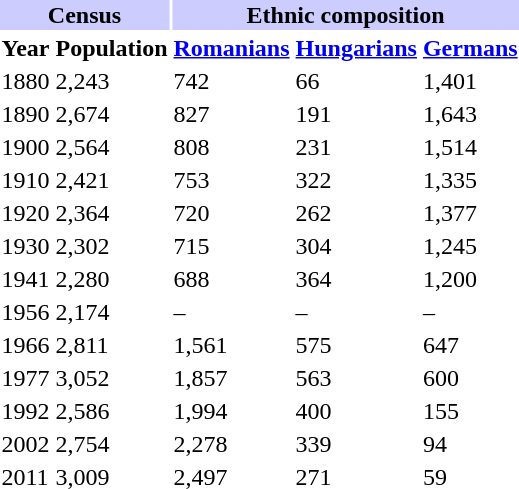<table class="toccolours">
<tr>
<th align="center" colspan="2" style="background:#ccccff;">Census</th>
<th align="center" colspan="3" style="background:#ccccff;">Ethnic composition</th>
</tr>
<tr>
<th>Year</th>
<th>Population</th>
<th><a href='#'>Romanians</a></th>
<th><a href='#'>Hungarians</a></th>
<th><a href='#'>Germans</a></th>
</tr>
<tr>
<td>1880</td>
<td>2,243</td>
<td>742</td>
<td>66</td>
<td>1,401</td>
</tr>
<tr>
<td>1890</td>
<td>2,674</td>
<td>827</td>
<td>191</td>
<td>1,643</td>
</tr>
<tr>
<td>1900</td>
<td>2,564</td>
<td>808</td>
<td>231</td>
<td>1,514</td>
</tr>
<tr>
<td>1910</td>
<td>2,421</td>
<td>753</td>
<td>322</td>
<td>1,335</td>
</tr>
<tr>
<td>1920</td>
<td>2,364</td>
<td>720</td>
<td>262</td>
<td>1,377</td>
</tr>
<tr>
<td>1930</td>
<td>2,302</td>
<td>715</td>
<td>304</td>
<td>1,245</td>
</tr>
<tr>
<td>1941</td>
<td>2,280</td>
<td>688</td>
<td>364</td>
<td>1,200</td>
</tr>
<tr>
<td>1956</td>
<td>2,174</td>
<td>–</td>
<td>–</td>
<td>–</td>
</tr>
<tr>
<td>1966</td>
<td>2,811</td>
<td>1,561</td>
<td>575</td>
<td>647</td>
</tr>
<tr>
<td>1977</td>
<td>3,052</td>
<td>1,857</td>
<td>563</td>
<td>600</td>
</tr>
<tr>
<td>1992</td>
<td>2,586</td>
<td>1,994</td>
<td>400</td>
<td>155</td>
</tr>
<tr>
<td>2002</td>
<td>2,754</td>
<td>2,278</td>
<td>339</td>
<td>94</td>
</tr>
<tr>
<td>2011</td>
<td>3,009</td>
<td>2,497</td>
<td>271</td>
<td>59</td>
</tr>
</table>
